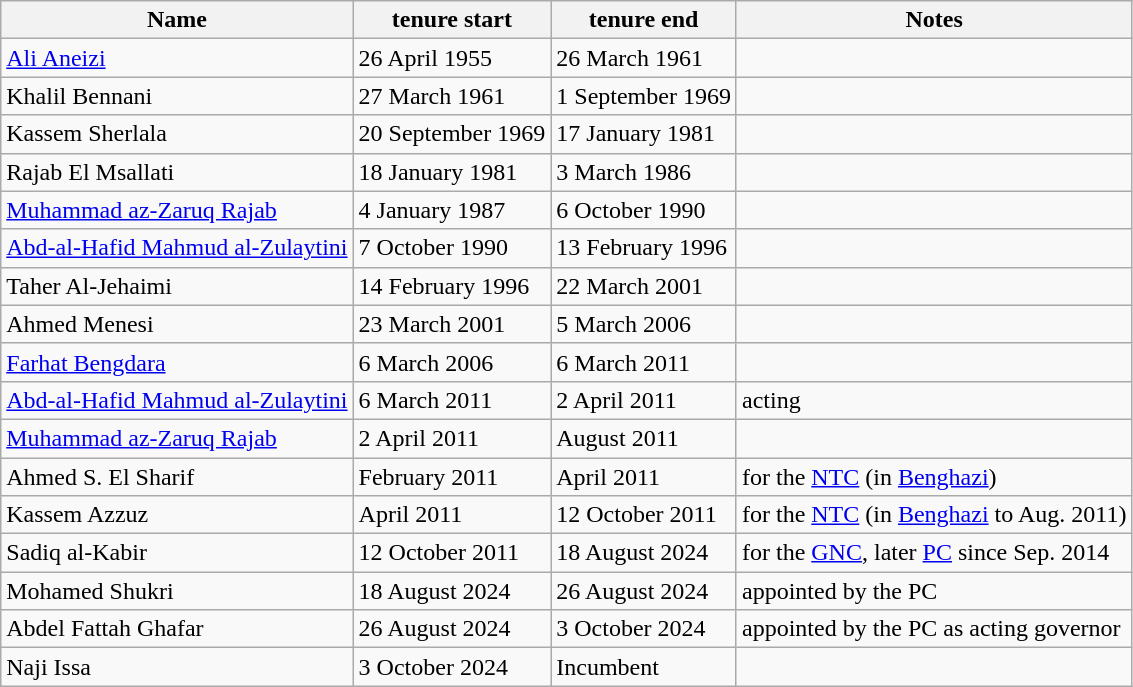<table class="wikitable" border="2">
<tr>
<th>Name</th>
<th>tenure start</th>
<th>tenure end</th>
<th>Notes</th>
</tr>
<tr>
<td><a href='#'>Ali Aneizi</a></td>
<td>26 April 1955</td>
<td>26 March 1961</td>
<td></td>
</tr>
<tr>
<td>Khalil Bennani</td>
<td>27 March 1961</td>
<td>1 September 1969</td>
<td></td>
</tr>
<tr>
<td>Kassem Sherlala</td>
<td>20 September 1969</td>
<td>17 January 1981</td>
<td></td>
</tr>
<tr>
<td>Rajab El Msallati</td>
<td>18 January 1981</td>
<td>3 March 1986</td>
<td></td>
</tr>
<tr>
<td><a href='#'>Muhammad az-Zaruq Rajab</a></td>
<td>4 January 1987</td>
<td>6 October 1990</td>
<td></td>
</tr>
<tr>
<td><a href='#'>Abd-al-Hafid Mahmud al-Zulaytini</a></td>
<td>7 October 1990</td>
<td>13 February 1996</td>
<td></td>
</tr>
<tr>
<td>Taher Al-Jehaimi</td>
<td>14 February 1996</td>
<td>22 March 2001</td>
<td></td>
</tr>
<tr>
<td>Ahmed Menesi</td>
<td>23 March 2001</td>
<td>5 March 2006</td>
<td></td>
</tr>
<tr>
<td><a href='#'>Farhat Bengdara</a></td>
<td>6 March 2006</td>
<td>6 March 2011</td>
<td></td>
</tr>
<tr>
<td><a href='#'>Abd-al-Hafid Mahmud al-Zulaytini</a></td>
<td>6 March 2011</td>
<td>2 April 2011</td>
<td>acting</td>
</tr>
<tr>
<td><a href='#'>Muhammad az-Zaruq Rajab</a></td>
<td>2 April 2011</td>
<td>August 2011</td>
<td></td>
</tr>
<tr>
<td>Ahmed S. El Sharif</td>
<td>February 2011</td>
<td>April 2011</td>
<td>for the <a href='#'>NTC</a> (in <a href='#'>Benghazi</a>)</td>
</tr>
<tr>
<td>Kassem Azzuz</td>
<td>April 2011</td>
<td>12 October 2011</td>
<td>for the <a href='#'>NTC</a> (in <a href='#'>Benghazi</a> to Aug. 2011)</td>
</tr>
<tr>
<td>Sadiq al-Kabir</td>
<td>12 October 2011</td>
<td>18 August 2024</td>
<td>for the <a href='#'>GNC</a>, later <a href='#'>PC</a> since Sep. 2014</td>
</tr>
<tr>
<td>Mohamed Shukri</td>
<td>18 August 2024</td>
<td>26 August 2024</td>
<td>appointed by the PC</td>
</tr>
<tr>
<td>Abdel Fattah Ghafar</td>
<td>26 August 2024</td>
<td>3 October 2024</td>
<td>appointed by the PC as acting governor</td>
</tr>
<tr>
<td>Naji Issa</td>
<td>3 October 2024</td>
<td>Incumbent</td>
</tr>
</table>
